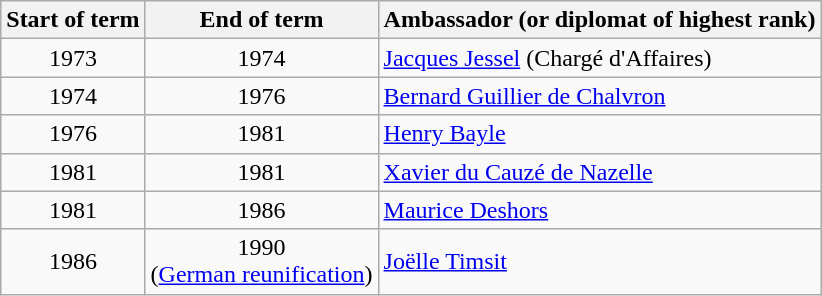<table class="wikitable">
<tr>
<th>Start of term</th>
<th>End of term</th>
<th>Ambassador (or diplomat of highest rank)</th>
</tr>
<tr>
<td align="center">1973</td>
<td align="center">1974</td>
<td><a href='#'>Jacques Jessel</a> (Chargé d'Affaires)</td>
</tr>
<tr>
<td align="center">1974</td>
<td align="center">1976</td>
<td><a href='#'>Bernard Guillier de Chalvron</a></td>
</tr>
<tr>
<td align="center">1976</td>
<td align="center">1981</td>
<td><a href='#'>Henry Bayle</a></td>
</tr>
<tr>
<td align="center">1981</td>
<td align="center">1981</td>
<td><a href='#'>Xavier du Cauzé de Nazelle</a></td>
</tr>
<tr>
<td align="center">1981</td>
<td align="center">1986</td>
<td><a href='#'>Maurice Deshors</a></td>
</tr>
<tr>
<td align="center">1986</td>
<td align="center">1990 <br> (<a href='#'>German reunification</a>)</td>
<td><a href='#'>Joëlle Timsit</a></td>
</tr>
</table>
